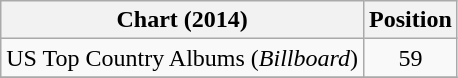<table class="wikitable">
<tr>
<th>Chart (2014)</th>
<th>Position</th>
</tr>
<tr>
<td>US Top Country Albums (<em>Billboard</em>)</td>
<td style="text-align:center;">59</td>
</tr>
<tr>
</tr>
</table>
